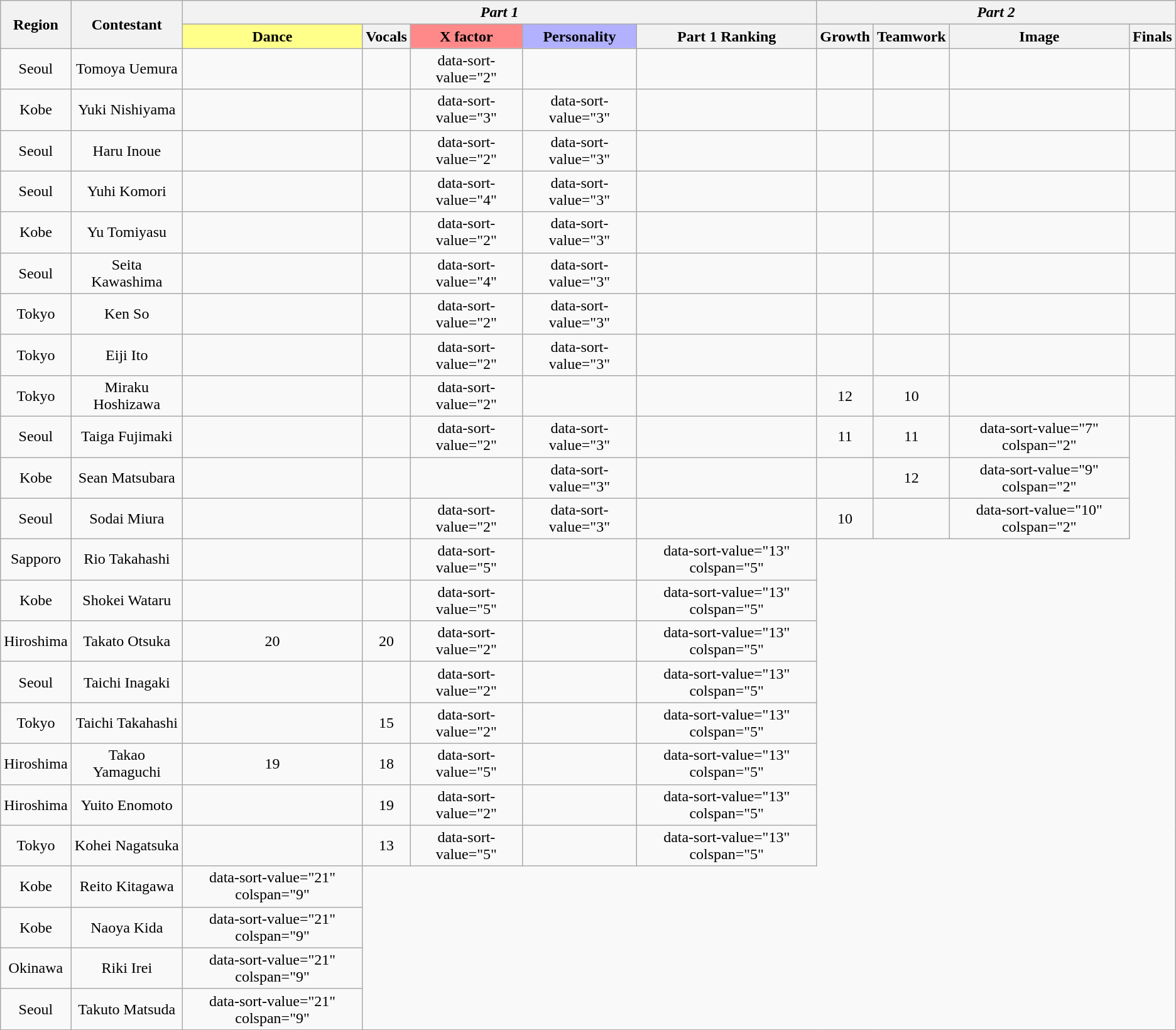<table class="wikitable sortable" style="text-align:center;">
<tr>
<th rowspan="2">Region</th>
<th rowspan="2">Contestant</th>
<th colspan="5"><em>Part 1</em></th>
<th colspan="4"><em>Part 2</em></th>
</tr>
<tr>
<th style="background:#ffff89">Dance</th>
<th style="background:##ccff7d">Vocals</th>
<th style="background:#ff8989">X factor</th>
<th style="background:#b1b1ff">Personality</th>
<th>Part 1 Ranking</th>
<th>Growth<br></th>
<th>Teamwork<br></th>
<th>Image<br></th>
<th>Finals<br></th>
</tr>
<tr>
<td>Seoul</td>
<td data-sort-value="Uemura">Tomoya Uemura</td>
<td></td>
<td></td>
<td>data-sort-value="2" </td>
<td></td>
<td></td>
<td></td>
<td></td>
<td></td>
<td></td>
</tr>
<tr>
<td>Kobe</td>
<td data-sort-value="Nishiyama">Yuki Nishiyama</td>
<td></td>
<td></td>
<td>data-sort-value="3" </td>
<td>data-sort-value="3" </td>
<td></td>
<td></td>
<td></td>
<td></td>
<td></td>
</tr>
<tr>
<td>Seoul</td>
<td data-sort-value="Inoue">Haru Inoue</td>
<td></td>
<td></td>
<td>data-sort-value="2" </td>
<td>data-sort-value="3" </td>
<td></td>
<td></td>
<td></td>
<td></td>
<td></td>
</tr>
<tr>
<td>Seoul</td>
<td>Yuhi Komori</td>
<td></td>
<td></td>
<td>data-sort-value="4" </td>
<td>data-sort-value="3" </td>
<td></td>
<td></td>
<td></td>
<td></td>
<td></td>
</tr>
<tr>
<td>Kobe</td>
<td>Yu Tomiyasu</td>
<td></td>
<td></td>
<td>data-sort-value="2" </td>
<td>data-sort-value="3" </td>
<td></td>
<td></td>
<td></td>
<td></td>
<td></td>
</tr>
<tr>
<td>Seoul</td>
<td>Seita Kawashima</td>
<td></td>
<td></td>
<td>data-sort-value="4" </td>
<td>data-sort-value="3" </td>
<td></td>
<td></td>
<td></td>
<td></td>
<td></td>
</tr>
<tr>
<td>Tokyo</td>
<td>Ken So</td>
<td></td>
<td></td>
<td>data-sort-value="2" </td>
<td>data-sort-value="3" </td>
<td></td>
<td></td>
<td></td>
<td></td>
<td></td>
</tr>
<tr>
<td>Tokyo</td>
<td data-sort-value="Ito">Eiji Ito</td>
<td></td>
<td></td>
<td>data-sort-value="2" </td>
<td>data-sort-value="3" </td>
<td></td>
<td></td>
<td></td>
<td></td>
<td></td>
</tr>
<tr>
<td>Tokyo</td>
<td>Miraku Hoshizawa</td>
<td></td>
<td></td>
<td>data-sort-value="2" </td>
<td></td>
<td></td>
<td>12</td>
<td>10</td>
<td></td>
<td></td>
</tr>
<tr>
<td>Seoul</td>
<td>Taiga Fujimaki</td>
<td></td>
<td></td>
<td>data-sort-value="2" </td>
<td>data-sort-value="3" </td>
<td></td>
<td>11</td>
<td>11</td>
<td>data-sort-value="7" colspan="2" </td>
</tr>
<tr>
<td>Kobe</td>
<td>Sean Matsubara</td>
<td></td>
<td></td>
<td></td>
<td>data-sort-value="3" </td>
<td></td>
<td></td>
<td>12</td>
<td>data-sort-value="9" colspan="2" </td>
</tr>
<tr>
<td>Seoul</td>
<td>Sodai Miura</td>
<td></td>
<td></td>
<td>data-sort-value="2" </td>
<td>data-sort-value="3" </td>
<td></td>
<td>10</td>
<td></td>
<td>data-sort-value="10" colspan="2" </td>
</tr>
<tr>
<td>Sapporo</td>
<td>Rio Takahashi</td>
<td></td>
<td></td>
<td>data-sort-value="5" </td>
<td></td>
<td>data-sort-value="13" colspan="5" </td>
</tr>
<tr>
<td>Kobe</td>
<td>Shokei Wataru</td>
<td></td>
<td></td>
<td>data-sort-value="5" </td>
<td></td>
<td>data-sort-value="13" colspan="5" </td>
</tr>
<tr>
<td>Hiroshima</td>
<td>Takato Otsuka</td>
<td>20</td>
<td>20</td>
<td>data-sort-value="2" </td>
<td></td>
<td>data-sort-value="13" colspan="5" </td>
</tr>
<tr>
<td>Seoul</td>
<td>Taichi Inagaki</td>
<td></td>
<td></td>
<td>data-sort-value="2" </td>
<td></td>
<td>data-sort-value="13" colspan="5" </td>
</tr>
<tr>
<td>Tokyo</td>
<td>Taichi Takahashi</td>
<td></td>
<td>15</td>
<td>data-sort-value="2" </td>
<td></td>
<td>data-sort-value="13" colspan="5" </td>
</tr>
<tr>
<td>Hiroshima</td>
<td>Takao Yamaguchi</td>
<td>19</td>
<td>18</td>
<td>data-sort-value="5" </td>
<td></td>
<td>data-sort-value="13" colspan="5" </td>
</tr>
<tr>
<td>Hiroshima</td>
<td>Yuito Enomoto</td>
<td></td>
<td>19</td>
<td>data-sort-value="2" </td>
<td></td>
<td>data-sort-value="13" colspan="5" </td>
</tr>
<tr>
<td>Tokyo</td>
<td>Kohei Nagatsuka</td>
<td></td>
<td>13</td>
<td>data-sort-value="5" </td>
<td></td>
<td>data-sort-value="13" colspan="5" </td>
</tr>
<tr>
<td>Kobe</td>
<td>Reito Kitagawa</td>
<td>data-sort-value="21" colspan="9" </td>
</tr>
<tr>
<td>Kobe</td>
<td>Naoya Kida</td>
<td>data-sort-value="21" colspan="9" </td>
</tr>
<tr>
<td>Okinawa</td>
<td>Riki Irei</td>
<td>data-sort-value="21" colspan="9" </td>
</tr>
<tr>
<td>Seoul</td>
<td>Takuto Matsuda</td>
<td>data-sort-value="21" colspan="9" </td>
</tr>
<tr>
</tr>
</table>
